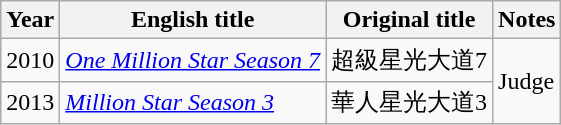<table class="wikitable sortable">
<tr>
<th>Year</th>
<th>English title</th>
<th>Original title</th>
<th class="unsortable">Notes</th>
</tr>
<tr>
<td>2010</td>
<td><em><a href='#'>One Million Star Season 7</a></em></td>
<td>超級星光大道7</td>
<td rowspan=2>Judge</td>
</tr>
<tr>
<td>2013</td>
<td><em><a href='#'>Million Star Season 3</a></em></td>
<td>華人星光大道3</td>
</tr>
</table>
